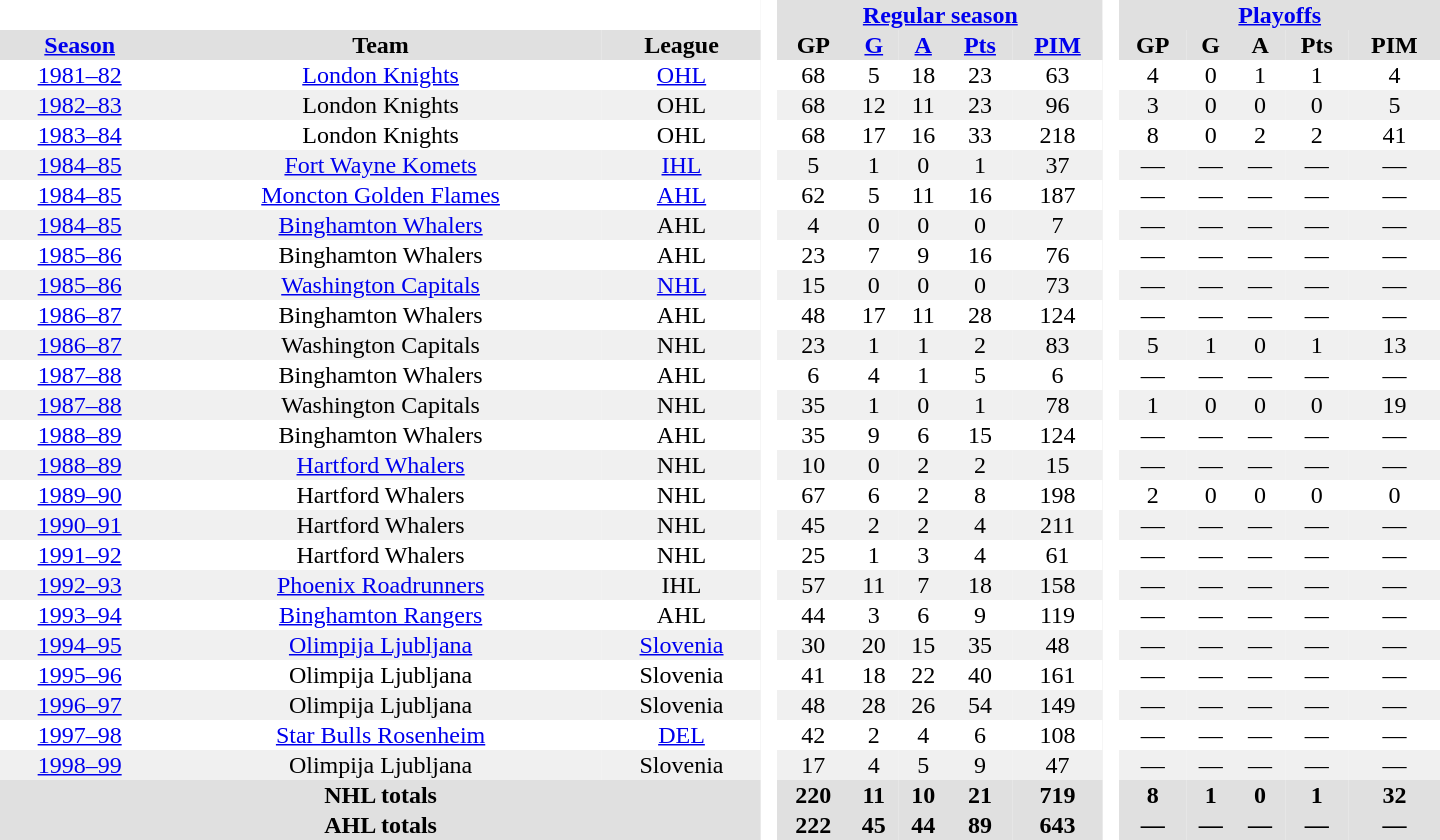<table border="0" cellpadding="1" cellspacing="0" style="text-align:center; width:60em">
<tr bgcolor="#e0e0e0">
<th colspan="3" bgcolor="#ffffff"> </th>
<th rowspan="99" bgcolor="#ffffff"> </th>
<th colspan="5"><a href='#'>Regular season</a></th>
<th rowspan="99" bgcolor="#ffffff"> </th>
<th colspan="5"><a href='#'>Playoffs</a></th>
</tr>
<tr bgcolor="#e0e0e0">
<th><a href='#'>Season</a></th>
<th>Team</th>
<th>League</th>
<th>GP</th>
<th><a href='#'>G</a></th>
<th><a href='#'>A</a></th>
<th><a href='#'>Pts</a></th>
<th><a href='#'>PIM</a></th>
<th>GP</th>
<th>G</th>
<th>A</th>
<th>Pts</th>
<th>PIM</th>
</tr>
<tr>
<td><a href='#'>1981–82</a></td>
<td><a href='#'>London Knights</a></td>
<td><a href='#'>OHL</a></td>
<td>68</td>
<td>5</td>
<td>18</td>
<td>23</td>
<td>63</td>
<td>4</td>
<td>0</td>
<td>1</td>
<td>1</td>
<td>4</td>
</tr>
<tr bgcolor="#f0f0f0">
<td><a href='#'>1982–83</a></td>
<td>London Knights</td>
<td>OHL</td>
<td>68</td>
<td>12</td>
<td>11</td>
<td>23</td>
<td>96</td>
<td>3</td>
<td>0</td>
<td>0</td>
<td>0</td>
<td>5</td>
</tr>
<tr>
<td><a href='#'>1983–84</a></td>
<td>London Knights</td>
<td>OHL</td>
<td>68</td>
<td>17</td>
<td>16</td>
<td>33</td>
<td>218</td>
<td>8</td>
<td>0</td>
<td>2</td>
<td>2</td>
<td>41</td>
</tr>
<tr bgcolor="#f0f0f0">
<td><a href='#'>1984–85</a></td>
<td><a href='#'>Fort Wayne Komets</a></td>
<td><a href='#'>IHL</a></td>
<td>5</td>
<td>1</td>
<td>0</td>
<td>1</td>
<td>37</td>
<td>—</td>
<td>—</td>
<td>—</td>
<td>—</td>
<td>—</td>
</tr>
<tr>
<td><a href='#'>1984–85</a></td>
<td><a href='#'>Moncton Golden Flames</a></td>
<td><a href='#'>AHL</a></td>
<td>62</td>
<td>5</td>
<td>11</td>
<td>16</td>
<td>187</td>
<td>—</td>
<td>—</td>
<td>—</td>
<td>—</td>
<td>—</td>
</tr>
<tr bgcolor="#f0f0f0">
<td><a href='#'>1984–85</a></td>
<td><a href='#'>Binghamton Whalers</a></td>
<td>AHL</td>
<td>4</td>
<td>0</td>
<td>0</td>
<td>0</td>
<td>7</td>
<td>—</td>
<td>—</td>
<td>—</td>
<td>—</td>
<td>—</td>
</tr>
<tr>
<td><a href='#'>1985–86</a></td>
<td>Binghamton Whalers</td>
<td>AHL</td>
<td>23</td>
<td>7</td>
<td>9</td>
<td>16</td>
<td>76</td>
<td>—</td>
<td>—</td>
<td>—</td>
<td>—</td>
<td>—</td>
</tr>
<tr bgcolor="#f0f0f0">
<td><a href='#'>1985–86</a></td>
<td><a href='#'>Washington Capitals</a></td>
<td><a href='#'>NHL</a></td>
<td>15</td>
<td>0</td>
<td>0</td>
<td>0</td>
<td>73</td>
<td>—</td>
<td>—</td>
<td>—</td>
<td>—</td>
<td>—</td>
</tr>
<tr>
<td><a href='#'>1986–87</a></td>
<td>Binghamton Whalers</td>
<td>AHL</td>
<td>48</td>
<td>17</td>
<td>11</td>
<td>28</td>
<td>124</td>
<td>—</td>
<td>—</td>
<td>—</td>
<td>—</td>
<td>—</td>
</tr>
<tr bgcolor="#f0f0f0">
<td><a href='#'>1986–87</a></td>
<td>Washington Capitals</td>
<td>NHL</td>
<td>23</td>
<td>1</td>
<td>1</td>
<td>2</td>
<td>83</td>
<td>5</td>
<td>1</td>
<td>0</td>
<td>1</td>
<td>13</td>
</tr>
<tr>
<td><a href='#'>1987–88</a></td>
<td>Binghamton Whalers</td>
<td>AHL</td>
<td>6</td>
<td>4</td>
<td>1</td>
<td>5</td>
<td>6</td>
<td>—</td>
<td>—</td>
<td>—</td>
<td>—</td>
<td>—</td>
</tr>
<tr bgcolor="#f0f0f0">
<td><a href='#'>1987–88</a></td>
<td>Washington Capitals</td>
<td>NHL</td>
<td>35</td>
<td>1</td>
<td>0</td>
<td>1</td>
<td>78</td>
<td>1</td>
<td>0</td>
<td>0</td>
<td>0</td>
<td>19</td>
</tr>
<tr>
<td><a href='#'>1988–89</a></td>
<td>Binghamton Whalers</td>
<td>AHL</td>
<td>35</td>
<td>9</td>
<td>6</td>
<td>15</td>
<td>124</td>
<td>—</td>
<td>—</td>
<td>—</td>
<td>—</td>
<td>—</td>
</tr>
<tr bgcolor="#f0f0f0">
<td><a href='#'>1988–89</a></td>
<td><a href='#'>Hartford Whalers</a></td>
<td>NHL</td>
<td>10</td>
<td>0</td>
<td>2</td>
<td>2</td>
<td>15</td>
<td>—</td>
<td>—</td>
<td>—</td>
<td>—</td>
<td>—</td>
</tr>
<tr>
<td><a href='#'>1989–90</a></td>
<td>Hartford Whalers</td>
<td>NHL</td>
<td>67</td>
<td>6</td>
<td>2</td>
<td>8</td>
<td>198</td>
<td>2</td>
<td>0</td>
<td>0</td>
<td>0</td>
<td>0</td>
</tr>
<tr bgcolor="#f0f0f0">
<td><a href='#'>1990–91</a></td>
<td>Hartford Whalers</td>
<td>NHL</td>
<td>45</td>
<td>2</td>
<td>2</td>
<td>4</td>
<td>211</td>
<td>—</td>
<td>—</td>
<td>—</td>
<td>—</td>
<td>—</td>
</tr>
<tr>
<td><a href='#'>1991–92</a></td>
<td>Hartford Whalers</td>
<td>NHL</td>
<td>25</td>
<td>1</td>
<td>3</td>
<td>4</td>
<td>61</td>
<td>—</td>
<td>—</td>
<td>—</td>
<td>—</td>
<td>—</td>
</tr>
<tr bgcolor="#f0f0f0">
<td><a href='#'>1992–93</a></td>
<td><a href='#'>Phoenix Roadrunners</a></td>
<td>IHL</td>
<td>57</td>
<td>11</td>
<td>7</td>
<td>18</td>
<td>158</td>
<td>—</td>
<td>—</td>
<td>—</td>
<td>—</td>
<td>—</td>
</tr>
<tr>
<td><a href='#'>1993–94</a></td>
<td><a href='#'>Binghamton Rangers</a></td>
<td>AHL</td>
<td>44</td>
<td>3</td>
<td>6</td>
<td>9</td>
<td>119</td>
<td>—</td>
<td>—</td>
<td>—</td>
<td>—</td>
<td>—</td>
</tr>
<tr bgcolor="#f0f0f0">
<td><a href='#'>1994–95</a></td>
<td><a href='#'>Olimpija Ljubljana</a></td>
<td><a href='#'>Slovenia</a></td>
<td>30</td>
<td>20</td>
<td>15</td>
<td>35</td>
<td>48</td>
<td>—</td>
<td>—</td>
<td>—</td>
<td>—</td>
<td>—</td>
</tr>
<tr>
<td><a href='#'>1995–96</a></td>
<td>Olimpija Ljubljana</td>
<td>Slovenia</td>
<td>41</td>
<td>18</td>
<td>22</td>
<td>40</td>
<td>161</td>
<td>—</td>
<td>—</td>
<td>—</td>
<td>—</td>
<td>—</td>
</tr>
<tr bgcolor="#f0f0f0">
<td><a href='#'>1996–97</a></td>
<td>Olimpija Ljubljana</td>
<td>Slovenia</td>
<td>48</td>
<td>28</td>
<td>26</td>
<td>54</td>
<td>149</td>
<td>—</td>
<td>—</td>
<td>—</td>
<td>—</td>
<td>—</td>
</tr>
<tr>
<td><a href='#'>1997–98</a></td>
<td><a href='#'>Star Bulls Rosenheim</a></td>
<td><a href='#'>DEL</a></td>
<td>42</td>
<td>2</td>
<td>4</td>
<td>6</td>
<td>108</td>
<td>—</td>
<td>—</td>
<td>—</td>
<td>—</td>
<td>—</td>
</tr>
<tr bgcolor="#f0f0f0">
<td><a href='#'>1998–99</a></td>
<td>Olimpija Ljubljana</td>
<td>Slovenia</td>
<td>17</td>
<td>4</td>
<td>5</td>
<td>9</td>
<td>47</td>
<td>—</td>
<td>—</td>
<td>—</td>
<td>—</td>
<td>—</td>
</tr>
<tr>
</tr>
<tr ALIGN="center" bgcolor="#e0e0e0">
<th colspan="3">NHL totals</th>
<th ALIGN="center">220</th>
<th ALIGN="center">11</th>
<th ALIGN="center">10</th>
<th ALIGN="center">21</th>
<th ALIGN="center">719</th>
<th ALIGN="center">8</th>
<th ALIGN="center">1</th>
<th ALIGN="center">0</th>
<th ALIGN="center">1</th>
<th ALIGN="center">32</th>
</tr>
<tr>
</tr>
<tr ALIGN="center" bgcolor="#e0e0e0">
<th colspan="3">AHL totals</th>
<th ALIGN="center">222</th>
<th ALIGN="center">45</th>
<th ALIGN="center">44</th>
<th ALIGN="center">89</th>
<th ALIGN="center">643</th>
<th ALIGN="center">—</th>
<th ALIGN="center">—</th>
<th ALIGN="center">—</th>
<th ALIGN="center">—</th>
<th ALIGN="center">—</th>
</tr>
</table>
